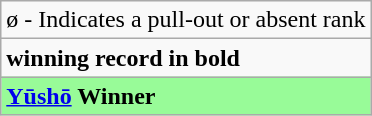<table class="wikitable">
<tr>
<td>ø - Indicates a pull-out or absent rank</td>
</tr>
<tr>
<td><strong>winning record in bold</strong></td>
</tr>
<tr>
<td style="background: PaleGreen;"><strong><a href='#'>Yūshō</a> Winner</strong></td>
</tr>
</table>
